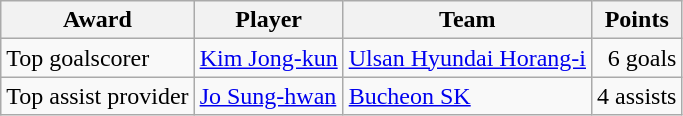<table class="wikitable">
<tr>
<th>Award</th>
<th>Player</th>
<th>Team</th>
<th>Points</th>
</tr>
<tr>
<td>Top goalscorer</td>
<td> <a href='#'>Kim Jong-kun</a></td>
<td><a href='#'>Ulsan Hyundai Horang-i</a></td>
<td align="right">6 goals</td>
</tr>
<tr>
<td>Top assist provider</td>
<td> <a href='#'>Jo Sung-hwan</a></td>
<td><a href='#'>Bucheon SK</a></td>
<td align="right">4 assists</td>
</tr>
</table>
